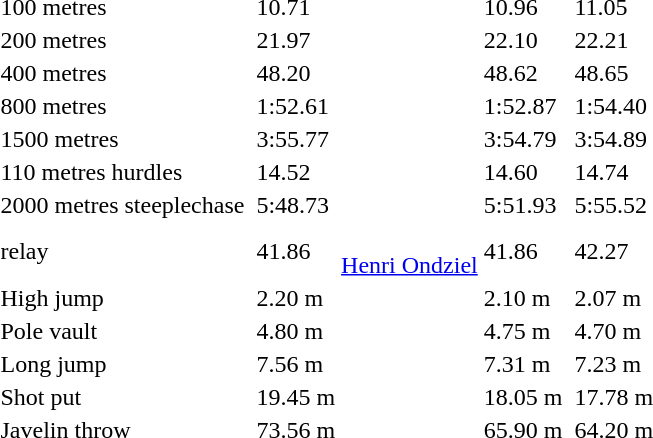<table>
<tr>
<td>100 metres</td>
<td></td>
<td>10.71</td>
<td></td>
<td>10.96</td>
<td></td>
<td>11.05</td>
</tr>
<tr>
<td>200 metres</td>
<td></td>
<td>21.97</td>
<td></td>
<td>22.10</td>
<td></td>
<td>22.21</td>
</tr>
<tr>
<td>400 metres</td>
<td></td>
<td>48.20</td>
<td></td>
<td>48.62</td>
<td></td>
<td>48.65</td>
</tr>
<tr>
<td>800 metres</td>
<td></td>
<td>1:52.61</td>
<td></td>
<td>1:52.87</td>
<td></td>
<td>1:54.40</td>
</tr>
<tr>
<td>1500 metres</td>
<td></td>
<td>3:55.77</td>
<td></td>
<td>3:54.79</td>
<td></td>
<td>3:54.89</td>
</tr>
<tr>
<td>110 metres hurdles</td>
<td></td>
<td>14.52</td>
<td></td>
<td>14.60</td>
<td></td>
<td>14.74</td>
</tr>
<tr>
<td>2000 metres steeplechase</td>
<td></td>
<td>5:48.73</td>
<td></td>
<td>5:51.93</td>
<td></td>
<td>5:55.52</td>
</tr>
<tr>
<td> relay</td>
<td></td>
<td>41.86</td>
<td><br><a href='#'>Henri Ondziel</a></td>
<td>41.86</td>
<td></td>
<td>42.27</td>
</tr>
<tr>
<td>High jump</td>
<td></td>
<td>2.20 m</td>
<td></td>
<td>2.10 m</td>
<td></td>
<td>2.07 m</td>
</tr>
<tr>
<td>Pole vault</td>
<td></td>
<td>4.80 m</td>
<td></td>
<td>4.75 m</td>
<td></td>
<td>4.70 m</td>
</tr>
<tr>
<td>Long jump</td>
<td></td>
<td>7.56 m</td>
<td></td>
<td>7.31 m</td>
<td></td>
<td>7.23 m</td>
</tr>
<tr>
<td>Shot put</td>
<td></td>
<td>19.45 m</td>
<td></td>
<td>18.05 m</td>
<td></td>
<td>17.78 m</td>
</tr>
<tr>
<td>Javelin throw</td>
<td></td>
<td>73.56 m</td>
<td></td>
<td>65.90 m</td>
<td></td>
<td>64.20 m</td>
</tr>
</table>
